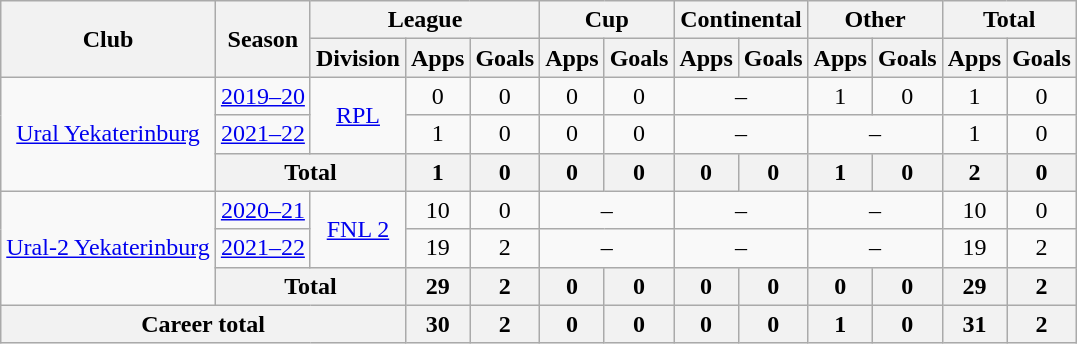<table class="wikitable" style="text-align: center;">
<tr>
<th rowspan=2>Club</th>
<th rowspan=2>Season</th>
<th colspan=3>League</th>
<th colspan=2>Cup</th>
<th colspan=2>Continental</th>
<th colspan=2>Other</th>
<th colspan=2>Total</th>
</tr>
<tr>
<th>Division</th>
<th>Apps</th>
<th>Goals</th>
<th>Apps</th>
<th>Goals</th>
<th>Apps</th>
<th>Goals</th>
<th>Apps</th>
<th>Goals</th>
<th>Apps</th>
<th>Goals</th>
</tr>
<tr>
<td rowspan="3"><a href='#'>Ural Yekaterinburg</a></td>
<td><a href='#'>2019–20</a></td>
<td rowspan="2"><a href='#'>RPL</a></td>
<td>0</td>
<td>0</td>
<td>0</td>
<td>0</td>
<td colspan=2>–</td>
<td>1</td>
<td>0</td>
<td>1</td>
<td>0</td>
</tr>
<tr>
<td><a href='#'>2021–22</a></td>
<td>1</td>
<td>0</td>
<td>0</td>
<td>0</td>
<td colspan=2>–</td>
<td colspan=2>–</td>
<td>1</td>
<td>0</td>
</tr>
<tr>
<th colspan=2>Total</th>
<th>1</th>
<th>0</th>
<th>0</th>
<th>0</th>
<th>0</th>
<th>0</th>
<th>1</th>
<th>0</th>
<th>2</th>
<th>0</th>
</tr>
<tr>
<td rowspan="3"><a href='#'>Ural-2 Yekaterinburg</a></td>
<td><a href='#'>2020–21</a></td>
<td rowspan="2"><a href='#'>FNL 2</a></td>
<td>10</td>
<td>0</td>
<td colspan=2>–</td>
<td colspan=2>–</td>
<td colspan=2>–</td>
<td>10</td>
<td>0</td>
</tr>
<tr>
<td><a href='#'>2021–22</a></td>
<td>19</td>
<td>2</td>
<td colspan=2>–</td>
<td colspan=2>–</td>
<td colspan=2>–</td>
<td>19</td>
<td>2</td>
</tr>
<tr>
<th colspan=2>Total</th>
<th>29</th>
<th>2</th>
<th>0</th>
<th>0</th>
<th>0</th>
<th>0</th>
<th>0</th>
<th>0</th>
<th>29</th>
<th>2</th>
</tr>
<tr>
<th colspan=3>Career total</th>
<th>30</th>
<th>2</th>
<th>0</th>
<th>0</th>
<th>0</th>
<th>0</th>
<th>1</th>
<th>0</th>
<th>31</th>
<th>2</th>
</tr>
</table>
